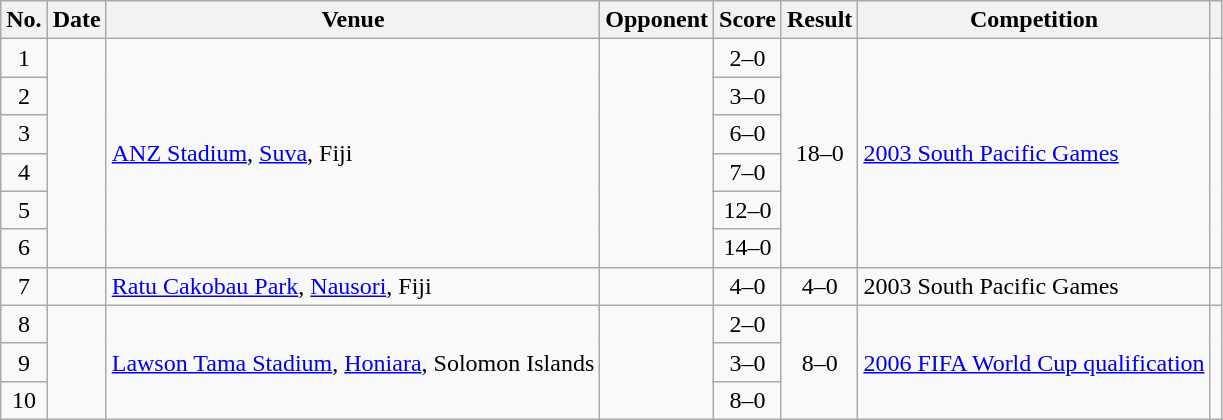<table class="wikitable sortable">
<tr>
<th scope="col">No.</th>
<th scope="col">Date</th>
<th scope="col">Venue</th>
<th scope="col">Opponent</th>
<th scope="col">Score</th>
<th scope="col">Result</th>
<th scope="col">Competition</th>
<th scope="col" class="unsortable"></th>
</tr>
<tr>
<td style="text-align:center">1</td>
<td rowspan="6"></td>
<td rowspan="6"><a href='#'>ANZ Stadium</a>, <a href='#'>Suva</a>, Fiji</td>
<td rowspan="6"></td>
<td style="text-align:center">2–0</td>
<td rowspan="6" style="text-align:center">18–0</td>
<td rowspan="6"><a href='#'>2003 South Pacific Games</a></td>
<td rowspan="6"></td>
</tr>
<tr>
<td style="text-align:center">2</td>
<td style="text-align:center">3–0</td>
</tr>
<tr>
<td style="text-align:center">3</td>
<td style="text-align:center">6–0</td>
</tr>
<tr>
<td style="text-align:center">4</td>
<td style="text-align:center">7–0</td>
</tr>
<tr>
<td style="text-align:center">5</td>
<td style="text-align:center">12–0</td>
</tr>
<tr>
<td style="text-align:center">6</td>
<td style="text-align:center">14–0</td>
</tr>
<tr>
<td style="text-align:center">7</td>
<td></td>
<td><a href='#'>Ratu Cakobau Park</a>, <a href='#'>Nausori</a>, Fiji</td>
<td></td>
<td style="text-align:center">4–0</td>
<td style="text-align:center">4–0</td>
<td>2003 South Pacific Games</td>
<td></td>
</tr>
<tr>
<td style="text-align:center">8</td>
<td rowspan="3"></td>
<td rowspan="3"><a href='#'>Lawson Tama Stadium</a>, <a href='#'>Honiara</a>, Solomon Islands</td>
<td rowspan="3"></td>
<td style="text-align:center">2–0</td>
<td rowspan="3" style="text-align:center">8–0</td>
<td rowspan="3"><a href='#'>2006 FIFA World Cup qualification</a></td>
<td rowspan="3"></td>
</tr>
<tr>
<td style="text-align:center">9</td>
<td style="text-align:center">3–0</td>
</tr>
<tr>
<td style="text-align:center">10</td>
<td style="text-align:center">8–0</td>
</tr>
</table>
